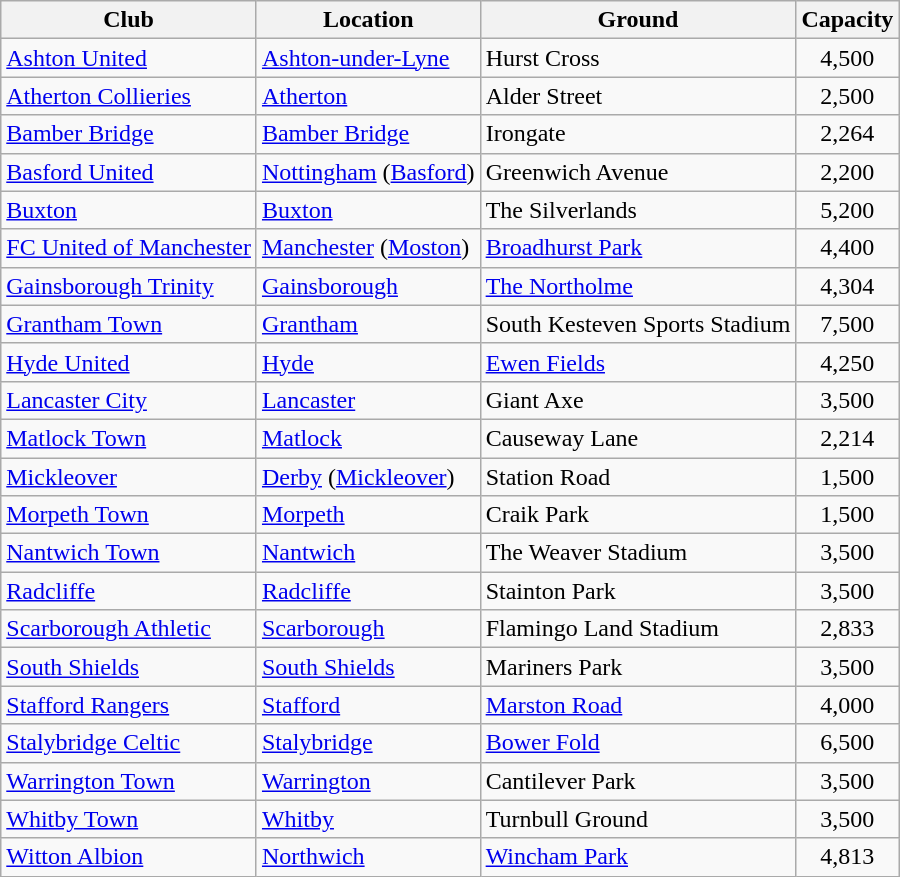<table class="wikitable sortable">
<tr>
<th>Club</th>
<th>Location</th>
<th>Ground</th>
<th>Capacity</th>
</tr>
<tr>
<td><a href='#'>Ashton United</a></td>
<td><a href='#'>Ashton-under-Lyne</a></td>
<td>Hurst Cross</td>
<td align="center">4,500</td>
</tr>
<tr>
<td><a href='#'>Atherton Collieries</a></td>
<td><a href='#'>Atherton</a></td>
<td>Alder Street</td>
<td align="center">2,500</td>
</tr>
<tr>
<td><a href='#'>Bamber Bridge</a></td>
<td><a href='#'>Bamber Bridge</a></td>
<td>Irongate</td>
<td align="center">2,264</td>
</tr>
<tr>
<td><a href='#'>Basford United</a></td>
<td><a href='#'>Nottingham</a> (<a href='#'>Basford</a>)</td>
<td>Greenwich Avenue</td>
<td align="center">2,200</td>
</tr>
<tr>
<td><a href='#'>Buxton</a></td>
<td><a href='#'>Buxton</a></td>
<td>The Silverlands</td>
<td align="center">5,200</td>
</tr>
<tr>
<td><a href='#'>FC United of Manchester</a></td>
<td><a href='#'>Manchester</a> (<a href='#'>Moston</a>)</td>
<td><a href='#'>Broadhurst Park</a></td>
<td align="center">4,400</td>
</tr>
<tr>
<td><a href='#'>Gainsborough Trinity</a></td>
<td><a href='#'>Gainsborough</a></td>
<td><a href='#'>The Northolme</a></td>
<td align="center">4,304</td>
</tr>
<tr>
<td><a href='#'>Grantham Town</a></td>
<td><a href='#'>Grantham</a></td>
<td>South Kesteven Sports Stadium</td>
<td align="center">7,500</td>
</tr>
<tr>
<td><a href='#'>Hyde United</a></td>
<td><a href='#'>Hyde</a></td>
<td><a href='#'>Ewen Fields</a></td>
<td align="center">4,250</td>
</tr>
<tr>
<td><a href='#'>Lancaster City</a></td>
<td><a href='#'>Lancaster</a></td>
<td>Giant Axe</td>
<td align="center">3,500</td>
</tr>
<tr>
<td><a href='#'>Matlock Town</a></td>
<td><a href='#'>Matlock</a></td>
<td>Causeway Lane</td>
<td align="center">2,214</td>
</tr>
<tr>
<td><a href='#'>Mickleover</a></td>
<td><a href='#'>Derby</a> (<a href='#'>Mickleover</a>)</td>
<td>Station Road</td>
<td align="center">1,500</td>
</tr>
<tr>
<td><a href='#'>Morpeth Town</a></td>
<td><a href='#'>Morpeth</a></td>
<td>Craik Park</td>
<td align="center">1,500</td>
</tr>
<tr>
<td><a href='#'>Nantwich Town</a></td>
<td><a href='#'>Nantwich</a></td>
<td>The Weaver Stadium</td>
<td align="center">3,500</td>
</tr>
<tr>
<td><a href='#'>Radcliffe</a></td>
<td><a href='#'>Radcliffe</a></td>
<td>Stainton Park</td>
<td align="center">3,500</td>
</tr>
<tr>
<td><a href='#'>Scarborough Athletic</a></td>
<td><a href='#'>Scarborough</a></td>
<td>Flamingo Land Stadium</td>
<td align="center">2,833</td>
</tr>
<tr>
<td><a href='#'>South Shields</a></td>
<td><a href='#'>South Shields</a></td>
<td>Mariners Park</td>
<td align="center">3,500</td>
</tr>
<tr>
<td><a href='#'>Stafford Rangers</a></td>
<td><a href='#'>Stafford</a></td>
<td><a href='#'>Marston Road</a></td>
<td align="center">4,000</td>
</tr>
<tr>
<td><a href='#'>Stalybridge Celtic</a></td>
<td><a href='#'>Stalybridge</a></td>
<td><a href='#'>Bower Fold</a></td>
<td align="center">6,500</td>
</tr>
<tr>
<td><a href='#'>Warrington Town</a></td>
<td><a href='#'>Warrington</a></td>
<td>Cantilever Park</td>
<td align="center">3,500</td>
</tr>
<tr>
<td><a href='#'>Whitby Town</a></td>
<td><a href='#'>Whitby</a></td>
<td>Turnbull Ground</td>
<td align="center">3,500</td>
</tr>
<tr>
<td><a href='#'>Witton Albion</a></td>
<td><a href='#'>Northwich</a></td>
<td><a href='#'>Wincham Park</a></td>
<td align="center">4,813</td>
</tr>
</table>
